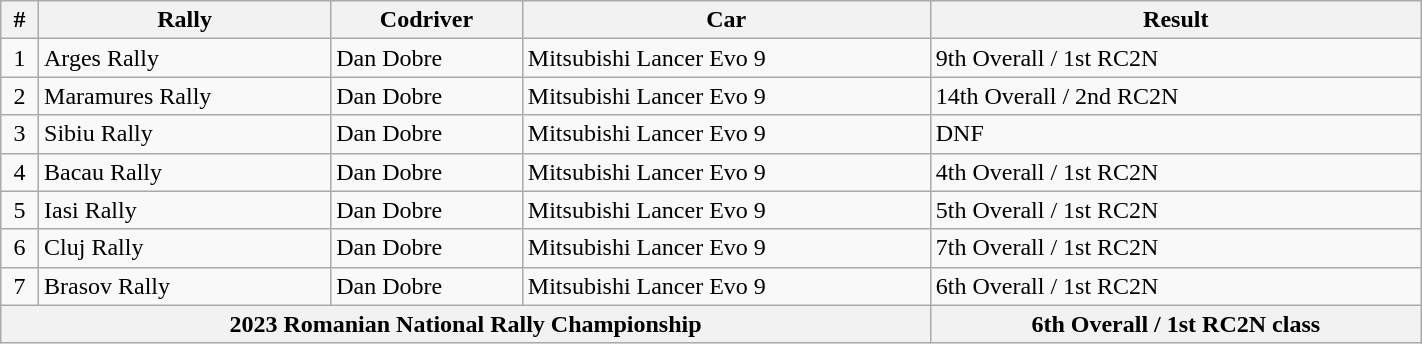<table class="wikitable" width="75%">
<tr>
<th>#</th>
<th>Rally</th>
<th>Codriver</th>
<th>Car</th>
<th>Result</th>
</tr>
<tr>
<td align="center">1</td>
<td>Arges Rally</td>
<td>Dan Dobre</td>
<td>Mitsubishi Lancer Evo 9</td>
<td>9th Overall / 1st RC2N</td>
</tr>
<tr>
<td align="center">2</td>
<td>Maramures Rally</td>
<td>Dan Dobre</td>
<td>Mitsubishi Lancer Evo 9</td>
<td>14th Overall / 2nd RC2N</td>
</tr>
<tr>
<td align="center">3</td>
<td>Sibiu Rally</td>
<td>Dan Dobre</td>
<td>Mitsubishi Lancer Evo 9</td>
<td>DNF</td>
</tr>
<tr>
<td align="center">4</td>
<td>Bacau Rally</td>
<td>Dan Dobre</td>
<td>Mitsubishi Lancer Evo 9</td>
<td>4th Overall / 1st RC2N</td>
</tr>
<tr>
<td align="center">5</td>
<td>Iasi Rally</td>
<td>Dan Dobre</td>
<td>Mitsubishi Lancer Evo 9</td>
<td>5th Overall / 1st RC2N</td>
</tr>
<tr>
<td align="center">6</td>
<td>Cluj Rally</td>
<td>Dan Dobre</td>
<td>Mitsubishi Lancer Evo 9</td>
<td>7th Overall / 1st RC2N</td>
</tr>
<tr>
<td align="center">7</td>
<td>Brasov Rally</td>
<td>Dan Dobre</td>
<td>Mitsubishi Lancer Evo 9</td>
<td>6th Overall / 1st RC2N</td>
</tr>
<tr>
<th scope="row" colspan=4>2023 Romanian National Rally Championship</th>
<th>6th Overall / 1st RC2N class</th>
</tr>
</table>
